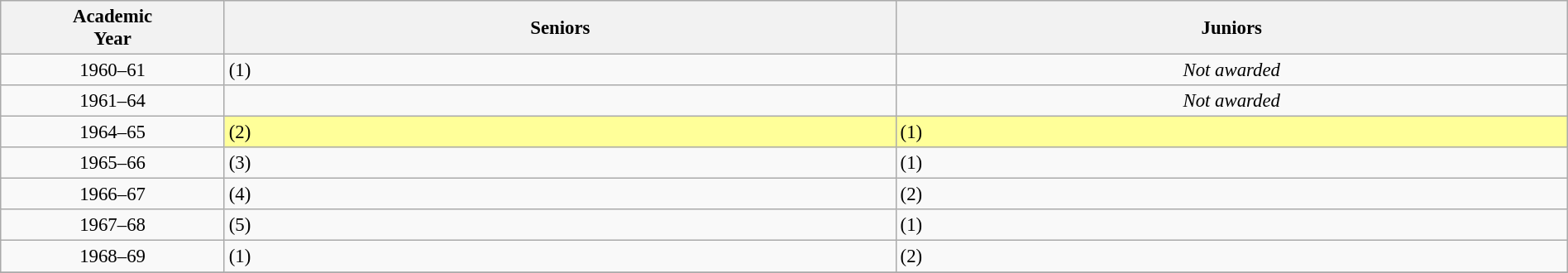<table class="wikitable" width="100%" style="font-size:95%;">
<tr>
<th width=10%>Academic<br>Year</th>
<th width="30%">Seniors</th>
<th width="30%">Juniors</th>
</tr>
<tr>
<td align=center>1960–61</td>
<td> (1)</td>
<td align="center"><em>Not awarded</em></td>
</tr>
<tr>
<td align=center>1961–64</td>
<td></td>
<td align="center"><em>Not awarded</em></td>
</tr>
<tr>
<td align=center>1964–65</td>
<td bgcolor="#FFFF99"> (2)</td>
<td bgcolor="#FFFF99"> (1)</td>
</tr>
<tr>
<td align=center>1965–66</td>
<td> (3)</td>
<td> (1)</td>
</tr>
<tr>
<td align=center>1966–67</td>
<td> (4)</td>
<td> (2)</td>
</tr>
<tr>
<td align=center>1967–68</td>
<td> (5)</td>
<td> (1)</td>
</tr>
<tr>
<td align=center>1968–69</td>
<td> (1)</td>
<td> (2)</td>
</tr>
<tr>
</tr>
</table>
